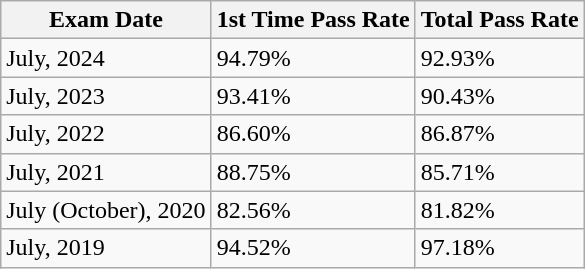<table class="wikitable">
<tr>
<th>Exam Date</th>
<th>1st Time Pass Rate</th>
<th>Total Pass Rate</th>
</tr>
<tr>
<td>July, 2024</td>
<td>94.79%</td>
<td>92.93%</td>
</tr>
<tr>
<td>July, 2023</td>
<td>93.41%</td>
<td>90.43%</td>
</tr>
<tr>
<td>July, 2022</td>
<td>86.60%</td>
<td>86.87%</td>
</tr>
<tr>
<td>July, 2021</td>
<td>88.75%</td>
<td>85.71%</td>
</tr>
<tr>
<td>July (October), 2020</td>
<td>82.56%</td>
<td>81.82%</td>
</tr>
<tr>
<td>July, 2019</td>
<td>94.52%</td>
<td>97.18%</td>
</tr>
</table>
